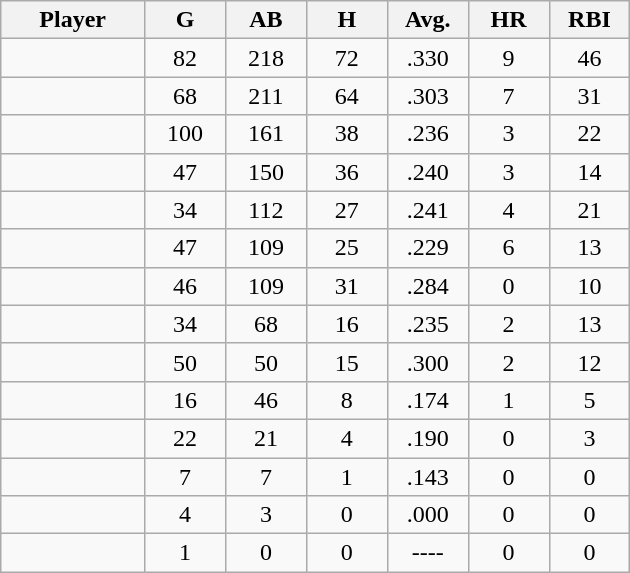<table class="wikitable sortable">
<tr>
<th bgcolor="#DDDDFF" width="16%">Player</th>
<th bgcolor="#DDDDFF" width="9%">G</th>
<th bgcolor="#DDDDFF" width="9%">AB</th>
<th bgcolor="#DDDDFF" width="9%">H</th>
<th bgcolor="#DDDDFF" width="9%">Avg.</th>
<th bgcolor="#DDDDFF" width="9%">HR</th>
<th bgcolor="#DDDDFF" width="9%">RBI</th>
</tr>
<tr align="center">
<td></td>
<td>82</td>
<td>218</td>
<td>72</td>
<td>.330</td>
<td>9</td>
<td>46</td>
</tr>
<tr align="center">
<td></td>
<td>68</td>
<td>211</td>
<td>64</td>
<td>.303</td>
<td>7</td>
<td>31</td>
</tr>
<tr align="center">
<td></td>
<td>100</td>
<td>161</td>
<td>38</td>
<td>.236</td>
<td>3</td>
<td>22</td>
</tr>
<tr align="center">
<td></td>
<td>47</td>
<td>150</td>
<td>36</td>
<td>.240</td>
<td>3</td>
<td>14</td>
</tr>
<tr align="center">
<td></td>
<td>34</td>
<td>112</td>
<td>27</td>
<td>.241</td>
<td>4</td>
<td>21</td>
</tr>
<tr align="center">
<td></td>
<td>47</td>
<td>109</td>
<td>25</td>
<td>.229</td>
<td>6</td>
<td>13</td>
</tr>
<tr align="center">
<td></td>
<td>46</td>
<td>109</td>
<td>31</td>
<td>.284</td>
<td>0</td>
<td>10</td>
</tr>
<tr align="center">
<td></td>
<td>34</td>
<td>68</td>
<td>16</td>
<td>.235</td>
<td>2</td>
<td>13</td>
</tr>
<tr align="center">
<td></td>
<td>50</td>
<td>50</td>
<td>15</td>
<td>.300</td>
<td>2</td>
<td>12</td>
</tr>
<tr align="center">
<td></td>
<td>16</td>
<td>46</td>
<td>8</td>
<td>.174</td>
<td>1</td>
<td>5</td>
</tr>
<tr align="center">
<td></td>
<td>22</td>
<td>21</td>
<td>4</td>
<td>.190</td>
<td>0</td>
<td>3</td>
</tr>
<tr align="center">
<td></td>
<td>7</td>
<td>7</td>
<td>1</td>
<td>.143</td>
<td>0</td>
<td>0</td>
</tr>
<tr align="center">
<td></td>
<td>4</td>
<td>3</td>
<td>0</td>
<td>.000</td>
<td>0</td>
<td>0</td>
</tr>
<tr align="center">
<td></td>
<td>1</td>
<td>0</td>
<td>0</td>
<td>----</td>
<td>0</td>
<td>0</td>
</tr>
</table>
